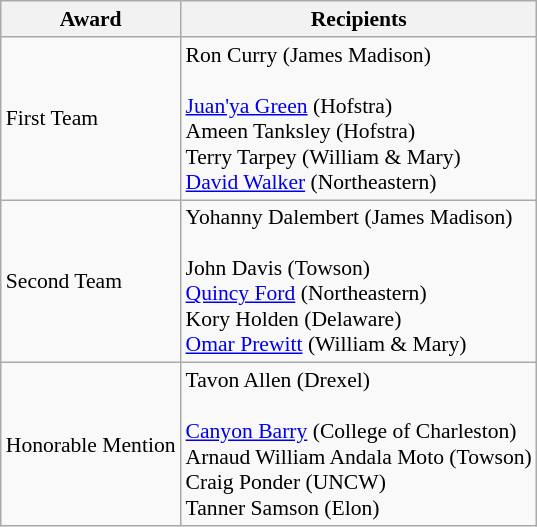<table class="wikitable" style="white-space:nowrap; font-size:90%;">
<tr>
<th>Award</th>
<th>Recipients</th>
</tr>
<tr>
<td>First Team</td>
<td>Ron Curry (James Madison)<br><br><a href='#'>Juan'ya Green</a> (Hofstra)<br>
Ameen Tanksley (Hofstra)<br>
Terry Tarpey (William & Mary)<br>
<a href='#'>David Walker</a> (Northeastern)</td>
</tr>
<tr>
<td>Second Team</td>
<td>Yohanny Dalembert (James Madison)<br><br>John Davis (Towson)<br>
<a href='#'>Quincy Ford</a> (Northeastern)<br>
Kory Holden (Delaware)<br>
<a href='#'>Omar Prewitt</a> (William & Mary)</td>
</tr>
<tr>
<td>Honorable Mention</td>
<td>Tavon Allen (Drexel)<br><br><a href='#'>Canyon Barry</a> (College of Charleston)<br>
Arnaud William Andala Moto (Towson)<br>
Craig Ponder (UNCW)<br>
Tanner Samson (Elon)</td>
</tr>
</table>
